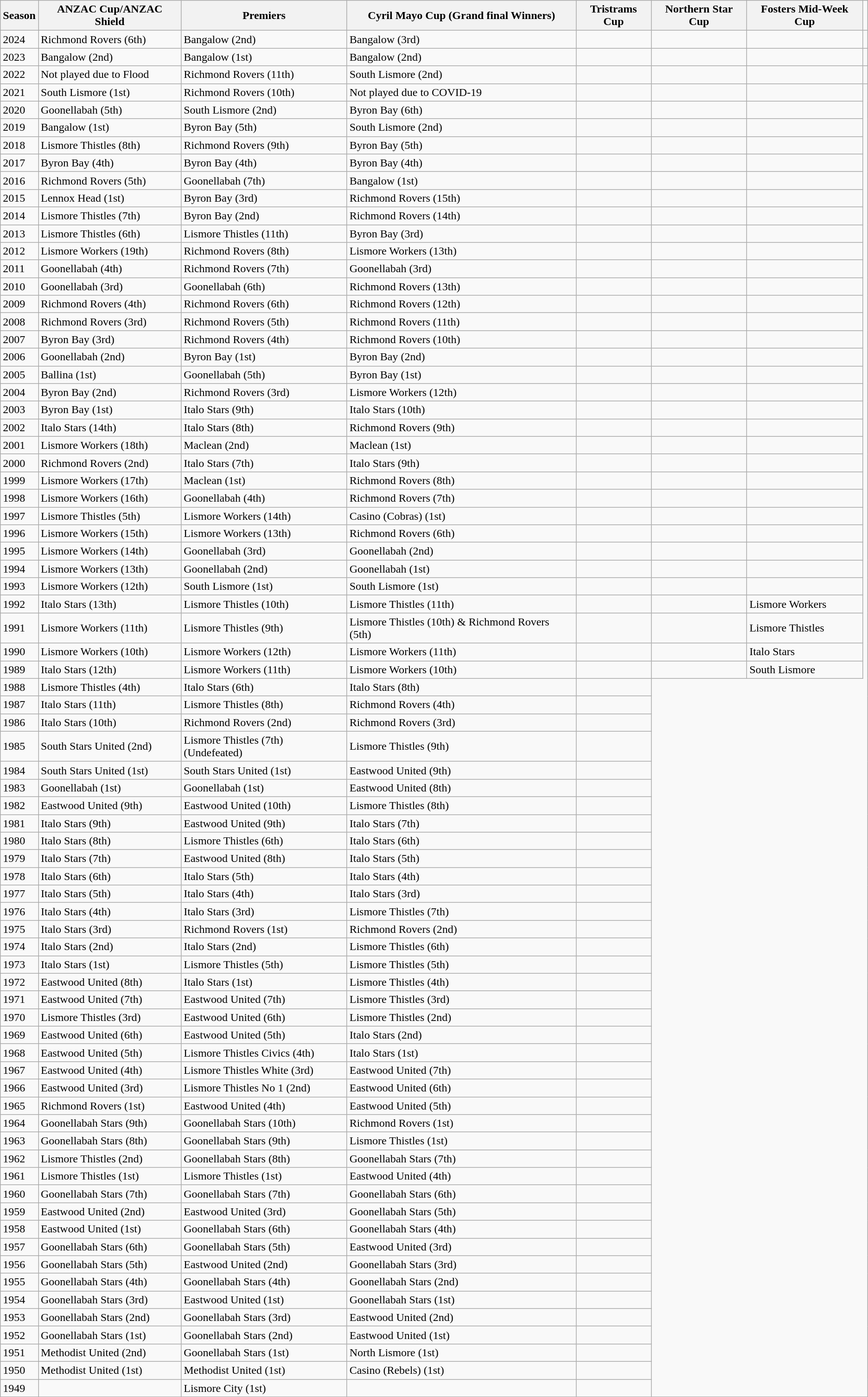<table class="wikitable">
<tr>
<th>Season</th>
<th>ANZAC Cup/ANZAC Shield</th>
<th>Premiers</th>
<th>Cyril Mayo Cup (Grand final Winners)</th>
<th>Tristrams Cup</th>
<th>Northern Star Cup</th>
<th>Fosters Mid-Week Cup</th>
</tr>
<tr>
<td>2024</td>
<td>Richmond Rovers (6th)</td>
<td>Bangalow (2nd)</td>
<td>Bangalow (3rd)</td>
<td></td>
<td></td>
<td></td>
<td></td>
</tr>
<tr 2024 || Bangalow (3rd) || Bangalow (2nd)|| Richmond Rovers (16th) || || || ||>
<td>2023</td>
<td>Bangalow (2nd)</td>
<td>Bangalow (1st)</td>
<td>Bangalow (2nd)</td>
<td></td>
<td></td>
<td></td>
<td></td>
</tr>
<tr>
<td>2022</td>
<td>Not played due to Flood</td>
<td>Richmond Rovers (11th)</td>
<td>South Lismore (2nd)</td>
<td></td>
<td></td>
<td></td>
<td></td>
</tr>
<tr>
<td>2021</td>
<td>South Lismore (1st)</td>
<td>Richmond Rovers (10th)</td>
<td>Not played due to COVID-19</td>
<td></td>
<td></td>
<td></td>
</tr>
<tr>
<td>2020</td>
<td>Goonellabah (5th)</td>
<td>South Lismore (2nd)</td>
<td>Byron Bay (6th)</td>
<td></td>
<td></td>
<td></td>
</tr>
<tr>
<td>2019</td>
<td>Bangalow (1st)</td>
<td>Byron Bay (5th)</td>
<td>South Lismore (2nd)</td>
<td></td>
<td></td>
<td></td>
</tr>
<tr>
<td>2018</td>
<td>Lismore Thistles (8th)</td>
<td>Richmond Rovers (9th)</td>
<td>Byron Bay (5th)</td>
<td></td>
<td></td>
<td></td>
</tr>
<tr>
<td>2017</td>
<td>Byron Bay (4th)</td>
<td>Byron Bay (4th)</td>
<td>Byron Bay (4th)</td>
<td></td>
<td></td>
<td></td>
</tr>
<tr>
<td>2016</td>
<td>Richmond Rovers (5th)</td>
<td>Goonellabah (7th)</td>
<td>Bangalow (1st)</td>
<td></td>
<td></td>
<td></td>
</tr>
<tr>
<td>2015</td>
<td>Lennox Head (1st)</td>
<td>Byron Bay (3rd)</td>
<td>Richmond Rovers (15th)</td>
<td></td>
<td></td>
<td></td>
</tr>
<tr>
<td>2014</td>
<td>Lismore Thistles (7th)</td>
<td>Byron Bay (2nd)</td>
<td>Richmond Rovers (14th)</td>
<td></td>
<td></td>
<td></td>
</tr>
<tr>
<td>2013</td>
<td>Lismore Thistles (6th)</td>
<td>Lismore Thistles (11th)</td>
<td>Byron Bay (3rd)</td>
<td></td>
<td></td>
<td></td>
</tr>
<tr>
<td>2012</td>
<td>Lismore Workers (19th)</td>
<td>Richmond Rovers (8th)</td>
<td>Lismore Workers (13th)</td>
<td></td>
<td></td>
<td></td>
</tr>
<tr>
<td>2011</td>
<td>Goonellabah (4th)</td>
<td>Richmond Rovers (7th)</td>
<td>Goonellabah (3rd)</td>
<td></td>
<td></td>
<td></td>
</tr>
<tr>
<td>2010</td>
<td>Goonellabah (3rd)</td>
<td>Goonellabah (6th)</td>
<td>Richmond Rovers (13th)</td>
<td></td>
<td></td>
<td></td>
</tr>
<tr>
<td>2009</td>
<td>Richmond Rovers (4th)</td>
<td>Richmond Rovers (6th)</td>
<td>Richmond Rovers (12th)</td>
<td></td>
<td></td>
<td></td>
</tr>
<tr>
<td>2008</td>
<td>Richmond Rovers (3rd)</td>
<td>Richmond Rovers (5th)</td>
<td>Richmond Rovers (11th)</td>
<td></td>
<td></td>
<td></td>
</tr>
<tr>
<td>2007</td>
<td>Byron Bay (3rd)</td>
<td>Richmond Rovers (4th)</td>
<td>Richmond Rovers (10th)</td>
<td></td>
<td></td>
<td></td>
</tr>
<tr>
<td>2006</td>
<td>Goonellabah (2nd)</td>
<td>Byron Bay (1st)</td>
<td>Byron Bay (2nd)</td>
<td></td>
<td></td>
<td></td>
</tr>
<tr>
<td>2005</td>
<td>Ballina (1st)</td>
<td>Goonellabah (5th)</td>
<td>Byron Bay (1st)</td>
<td></td>
<td></td>
<td></td>
</tr>
<tr>
<td>2004</td>
<td>Byron Bay (2nd)</td>
<td>Richmond Rovers (3rd)</td>
<td>Lismore Workers (12th)</td>
<td></td>
<td></td>
<td></td>
</tr>
<tr>
<td>2003</td>
<td>Byron Bay (1st)</td>
<td>Italo Stars (9th)</td>
<td>Italo Stars (10th)</td>
<td></td>
<td></td>
<td></td>
</tr>
<tr>
<td>2002</td>
<td>Italo Stars (14th)</td>
<td>Italo Stars (8th)</td>
<td>Richmond Rovers (9th)</td>
<td></td>
<td></td>
<td></td>
</tr>
<tr>
<td>2001</td>
<td>Lismore Workers (18th)</td>
<td>Maclean (2nd)</td>
<td>Maclean (1st)</td>
<td></td>
<td></td>
<td></td>
</tr>
<tr>
<td>2000</td>
<td>Richmond Rovers (2nd)</td>
<td>Italo Stars (7th)</td>
<td>Italo Stars (9th)</td>
<td></td>
<td></td>
<td></td>
</tr>
<tr>
<td>1999</td>
<td>Lismore Workers (17th)</td>
<td>Maclean (1st)</td>
<td>Richmond Rovers (8th)</td>
<td></td>
<td></td>
<td></td>
</tr>
<tr>
<td>1998</td>
<td>Lismore Workers (16th)</td>
<td>Goonellabah (4th)</td>
<td>Richmond Rovers (7th)</td>
<td></td>
<td></td>
<td></td>
</tr>
<tr>
<td>1997</td>
<td>Lismore Thistles (5th)</td>
<td>Lismore Workers (14th)</td>
<td>Casino (Cobras) (1st)</td>
<td></td>
<td></td>
<td></td>
</tr>
<tr>
<td>1996</td>
<td>Lismore Workers (15th)</td>
<td>Lismore Workers (13th)</td>
<td>Richmond Rovers (6th)</td>
<td></td>
<td></td>
<td></td>
</tr>
<tr>
<td>1995</td>
<td>Lismore Workers (14th)</td>
<td>Goonellabah (3rd)</td>
<td>Goonellabah (2nd)</td>
<td></td>
<td></td>
<td></td>
</tr>
<tr>
<td>1994</td>
<td>Lismore Workers (13th)</td>
<td>Goonellabah (2nd)</td>
<td>Goonellabah (1st)</td>
<td></td>
<td></td>
<td></td>
</tr>
<tr>
<td>1993</td>
<td>Lismore Workers (12th)</td>
<td>South Lismore (1st)</td>
<td>South Lismore (1st)</td>
<td></td>
<td></td>
<td></td>
</tr>
<tr>
<td>1992</td>
<td>Italo Stars (13th)</td>
<td>Lismore Thistles (10th)</td>
<td>Lismore Thistles (11th)</td>
<td></td>
<td></td>
<td>Lismore Workers</td>
</tr>
<tr>
<td>1991</td>
<td>Lismore Workers (11th)</td>
<td>Lismore Thistles (9th)</td>
<td>Lismore Thistles (10th) & Richmond Rovers (5th)</td>
<td></td>
<td></td>
<td>Lismore Thistles</td>
</tr>
<tr>
<td>1990</td>
<td>Lismore Workers (10th)</td>
<td>Lismore Workers (12th)</td>
<td>Lismore Workers (11th)</td>
<td></td>
<td></td>
<td>Italo Stars</td>
</tr>
<tr>
<td>1989</td>
<td>Italo Stars (12th)</td>
<td>Lismore Workers (11th)</td>
<td>Lismore Workers (10th)</td>
<td></td>
<td></td>
<td>South Lismore</td>
</tr>
<tr>
<td>1988</td>
<td>Lismore Thistles (4th)</td>
<td>Italo Stars (6th)</td>
<td>Italo Stars (8th)</td>
<td></td>
</tr>
<tr>
<td>1987</td>
<td>Italo Stars (11th)</td>
<td>Lismore Thistles (8th)</td>
<td>Richmond Rovers (4th)</td>
<td></td>
</tr>
<tr>
<td>1986</td>
<td>Italo Stars (10th)</td>
<td>Richmond Rovers (2nd)</td>
<td>Richmond Rovers (3rd)</td>
<td></td>
</tr>
<tr>
<td>1985</td>
<td>South Stars United (2nd)</td>
<td>Lismore Thistles (7th) (Undefeated)</td>
<td>Lismore Thistles (9th)</td>
<td></td>
</tr>
<tr>
<td>1984</td>
<td>South Stars United (1st)</td>
<td>South Stars United (1st)</td>
<td>Eastwood United (9th)</td>
<td></td>
</tr>
<tr>
<td>1983</td>
<td>Goonellabah (1st)</td>
<td>Goonellabah (1st)</td>
<td>Eastwood United (8th)</td>
<td></td>
</tr>
<tr>
<td>1982</td>
<td>Eastwood United (9th)</td>
<td>Eastwood United (10th)</td>
<td>Lismore Thistles (8th)</td>
<td></td>
</tr>
<tr>
<td>1981</td>
<td>Italo Stars (9th)</td>
<td>Eastwood United (9th)</td>
<td>Italo Stars (7th)</td>
<td></td>
</tr>
<tr>
<td>1980</td>
<td>Italo Stars (8th)</td>
<td>Lismore Thistles (6th)</td>
<td>Italo Stars (6th)</td>
<td></td>
</tr>
<tr>
<td>1979</td>
<td>Italo Stars (7th)</td>
<td>Eastwood United (8th)</td>
<td>Italo Stars (5th)</td>
<td></td>
</tr>
<tr>
<td>1978</td>
<td>Italo Stars (6th)</td>
<td>Italo Stars (5th)</td>
<td>Italo Stars (4th)</td>
<td></td>
</tr>
<tr>
<td>1977</td>
<td>Italo Stars (5th)</td>
<td>Italo Stars (4th)</td>
<td>Italo Stars (3rd)</td>
<td></td>
</tr>
<tr>
<td>1976</td>
<td>Italo Stars (4th)</td>
<td>Italo Stars (3rd)</td>
<td>Lismore Thistles (7th)</td>
<td></td>
</tr>
<tr>
<td>1975</td>
<td>Italo Stars (3rd)</td>
<td>Richmond Rovers (1st)</td>
<td>Richmond Rovers (2nd)</td>
<td></td>
</tr>
<tr>
<td>1974</td>
<td>Italo Stars (2nd)</td>
<td>Italo Stars (2nd)</td>
<td>Lismore Thistles (6th)</td>
<td></td>
</tr>
<tr>
<td>1973</td>
<td>Italo Stars (1st)</td>
<td>Lismore Thistles (5th)</td>
<td>Lismore Thistles (5th)</td>
<td></td>
</tr>
<tr>
<td>1972</td>
<td>Eastwood United (8th)</td>
<td>Italo Stars (1st)</td>
<td>Lismore Thistles (4th)</td>
<td></td>
</tr>
<tr>
<td>1971</td>
<td>Eastwood United (7th)</td>
<td>Eastwood United (7th)</td>
<td>Lismore Thistles (3rd)</td>
<td></td>
</tr>
<tr>
<td>1970</td>
<td>Lismore Thistles (3rd)</td>
<td>Eastwood United (6th)</td>
<td>Lismore Thistles (2nd)</td>
<td></td>
</tr>
<tr>
<td>1969</td>
<td>Eastwood United (6th)</td>
<td>Eastwood United (5th)</td>
<td>Italo Stars (2nd)</td>
<td></td>
</tr>
<tr>
<td>1968</td>
<td>Eastwood United (5th)</td>
<td>Lismore Thistles Civics (4th)</td>
<td>Italo Stars (1st)</td>
<td></td>
</tr>
<tr>
<td>1967</td>
<td>Eastwood United (4th)</td>
<td>Lismore Thistles White (3rd)</td>
<td>Eastwood United (7th)</td>
<td></td>
</tr>
<tr>
<td>1966</td>
<td>Eastwood United (3rd)</td>
<td>Lismore Thistles No 1 (2nd)</td>
<td>Eastwood United (6th)</td>
<td></td>
</tr>
<tr>
<td>1965</td>
<td>Richmond Rovers (1st)</td>
<td>Eastwood United (4th)</td>
<td>Eastwood United (5th)</td>
<td></td>
</tr>
<tr>
<td>1964</td>
<td>Goonellabah Stars (9th)</td>
<td>Goonellabah Stars (10th)</td>
<td>Richmond Rovers (1st)</td>
<td></td>
</tr>
<tr>
<td>1963</td>
<td>Goonellabah Stars (8th)</td>
<td>Goonellabah Stars (9th)</td>
<td>Lismore Thistles (1st)</td>
<td></td>
</tr>
<tr>
<td>1962</td>
<td>Lismore Thistles (2nd)</td>
<td>Goonellabah Stars (8th)</td>
<td>Goonellabah Stars (7th)</td>
<td></td>
</tr>
<tr>
<td>1961</td>
<td>Lismore Thistles (1st)</td>
<td>Lismore Thistles (1st)</td>
<td>Eastwood United (4th)</td>
<td></td>
</tr>
<tr>
<td>1960</td>
<td>Goonellabah Stars (7th)</td>
<td>Goonellabah Stars (7th)</td>
<td>Goonellabah Stars (6th)</td>
<td></td>
</tr>
<tr>
<td>1959</td>
<td>Eastwood United (2nd)</td>
<td>Eastwood United (3rd)</td>
<td>Goonellabah Stars (5th)</td>
<td></td>
</tr>
<tr>
<td>1958</td>
<td>Eastwood United (1st)</td>
<td>Goonellabah Stars (6th)</td>
<td>Goonellabah Stars (4th)</td>
<td></td>
</tr>
<tr>
<td>1957</td>
<td>Goonellabah Stars (6th)</td>
<td>Goonellabah Stars (5th)</td>
<td>Eastwood United (3rd)</td>
<td></td>
</tr>
<tr>
<td>1956</td>
<td>Goonellabah Stars (5th)</td>
<td>Eastwood United (2nd)</td>
<td>Goonellabah Stars (3rd)</td>
<td></td>
</tr>
<tr>
<td>1955</td>
<td>Goonellabah Stars (4th)</td>
<td>Goonellabah Stars (4th)</td>
<td>Goonellabah Stars (2nd)</td>
<td></td>
</tr>
<tr>
<td>1954</td>
<td>Goonellabah Stars (3rd)</td>
<td>Eastwood United (1st)</td>
<td>Goonellabah Stars (1st)</td>
<td></td>
</tr>
<tr>
<td>1953</td>
<td>Goonellabah Stars (2nd)</td>
<td>Goonellabah Stars (3rd)</td>
<td>Eastwood United (2nd)</td>
<td></td>
</tr>
<tr>
<td>1952</td>
<td>Goonellabah Stars (1st)</td>
<td>Goonellabah Stars (2nd)</td>
<td>Eastwood United (1st)</td>
<td></td>
</tr>
<tr>
<td>1951</td>
<td>Methodist United (2nd)</td>
<td>Goonellabah Stars (1st)</td>
<td>North Lismore (1st)</td>
<td></td>
</tr>
<tr>
<td>1950</td>
<td>Methodist United (1st)</td>
<td>Methodist United (1st)</td>
<td>Casino (Rebels) (1st)</td>
<td></td>
</tr>
<tr>
<td>1949</td>
<td></td>
<td>Lismore City (1st)</td>
<td></td>
<td></td>
</tr>
</table>
